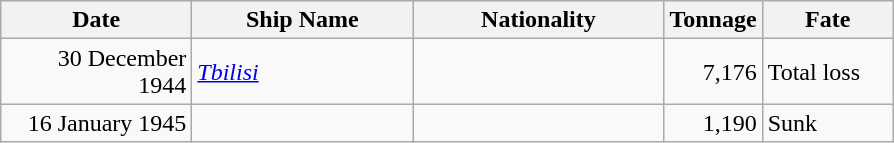<table class="wikitable sortable">
<tr>
<th width="120px">Date</th>
<th width="140px">Ship Name</th>
<th width="160px">Nationality</th>
<th width="25px">Tonnage</th>
<th width="80px">Fate</th>
</tr>
<tr>
<td align="right">30 December 1944</td>
<td align="left"><a href='#'><em>Tbilisi</em></a></td>
<td align="left"></td>
<td align="right">7,176</td>
<td align="left">Total loss</td>
</tr>
<tr>
<td align="right">16 January 1945</td>
<td align="left"></td>
<td align="left"></td>
<td align="right">1,190</td>
<td align="left">Sunk</td>
</tr>
</table>
